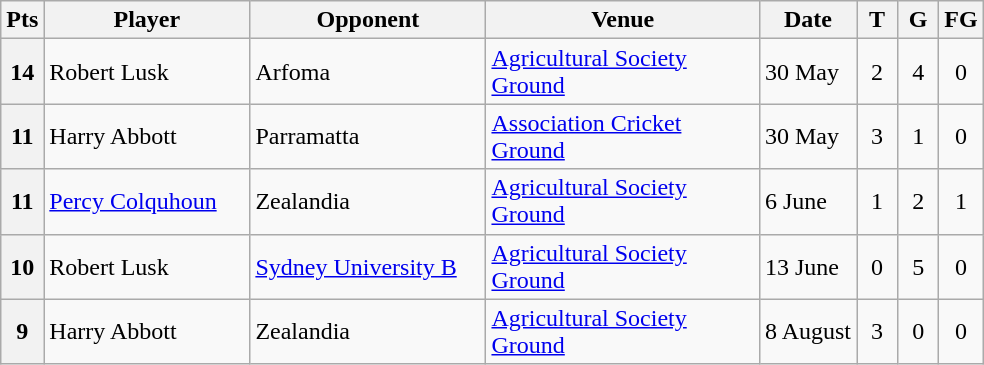<table class="wikitable" style="text-align:left;">
<tr>
<th width="20">Pts</th>
<th width="130">Player</th>
<th width="150">Opponent</th>
<th width="175">Venue</th>
<th width=""50">Date</th>
<th width="20">T</th>
<th width="20">G</th>
<th width="20">FG</th>
</tr>
<tr>
<th>14</th>
<td> Robert Lusk</td>
<td> Arfoma</td>
<td><a href='#'>Agricultural Society Ground</a></td>
<td>30 May</td>
<td style="text-align:center;">2</td>
<td style="text-align:center;">4</td>
<td style="text-align:center;">0</td>
</tr>
<tr>
<th>11</th>
<td> Harry Abbott</td>
<td> Parramatta</td>
<td><a href='#'>Association Cricket Ground</a></td>
<td>30 May</td>
<td style="text-align:center;">3</td>
<td style="text-align:center;">1</td>
<td style="text-align:center;">0</td>
</tr>
<tr>
<th>11</th>
<td> <a href='#'>Percy Colquhoun</a></td>
<td> Zealandia</td>
<td><a href='#'>Agricultural Society Ground</a></td>
<td>6 June</td>
<td style="text-align:center;">1</td>
<td style="text-align:center;">2</td>
<td style="text-align:center;">1</td>
</tr>
<tr>
<th>10</th>
<td> Robert Lusk</td>
<td> <a href='#'>Sydney University B</a></td>
<td><a href='#'>Agricultural Society Ground</a></td>
<td>13 June</td>
<td style="text-align:center;">0</td>
<td style="text-align:center;">5</td>
<td style="text-align:center;">0</td>
</tr>
<tr>
<th>9</th>
<td> Harry Abbott</td>
<td> Zealandia</td>
<td><a href='#'>Agricultural Society Ground</a></td>
<td>8 August</td>
<td style="text-align:center;">3</td>
<td style="text-align:center;">0</td>
<td style="text-align:center;">0</td>
</tr>
</table>
